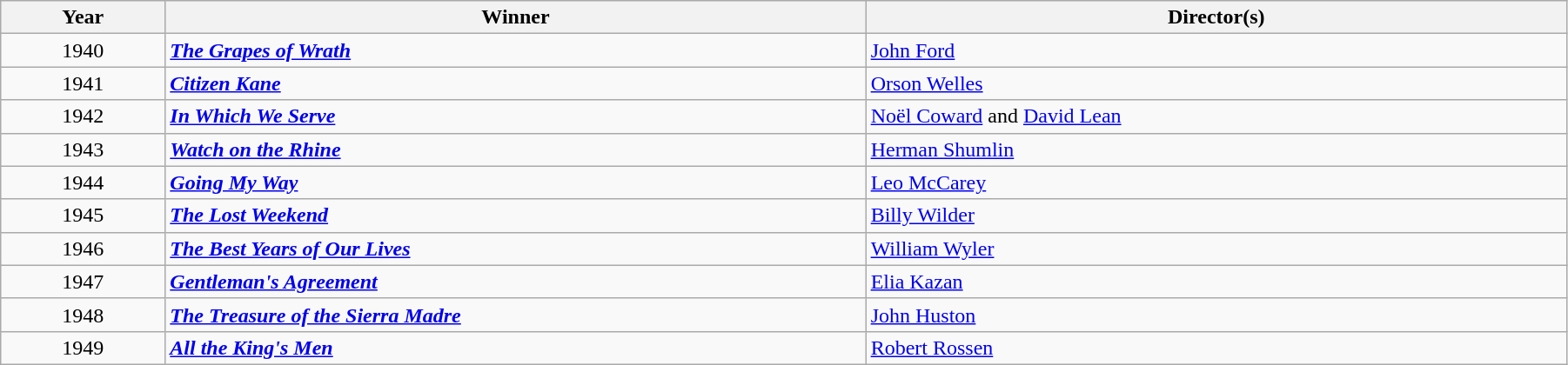<table class="wikitable" width="95%" cellpadding="5">
<tr>
<th width="100"><strong>Year</strong></th>
<th width="450"><strong>Winner</strong></th>
<th width="450"><strong>Director(s)</strong></th>
</tr>
<tr>
<td style="text-align:center;">1940</td>
<td><strong><em><a href='#'>The Grapes of Wrath</a></em></strong></td>
<td><a href='#'>John Ford</a></td>
</tr>
<tr>
<td style="text-align:center;">1941</td>
<td><strong><em><a href='#'>Citizen Kane</a></em></strong></td>
<td><a href='#'>Orson Welles</a></td>
</tr>
<tr>
<td style="text-align:center;">1942</td>
<td><strong><em><a href='#'>In Which We Serve</a></em></strong></td>
<td><a href='#'>Noël Coward</a> and <a href='#'>David Lean</a></td>
</tr>
<tr>
<td style="text-align:center;">1943</td>
<td><strong><em><a href='#'>Watch on the Rhine</a></em></strong></td>
<td><a href='#'>Herman Shumlin</a></td>
</tr>
<tr>
<td style="text-align:center;">1944</td>
<td><strong><em><a href='#'>Going My Way</a></em></strong></td>
<td><a href='#'>Leo McCarey</a></td>
</tr>
<tr>
<td style="text-align:center;">1945</td>
<td><strong><em><a href='#'>The Lost Weekend</a></em></strong></td>
<td><a href='#'>Billy Wilder</a></td>
</tr>
<tr>
<td style="text-align:center;">1946</td>
<td><strong><em><a href='#'>The Best Years of Our Lives</a></em></strong></td>
<td><a href='#'>William Wyler</a></td>
</tr>
<tr>
<td style="text-align:center;">1947</td>
<td><strong><em><a href='#'>Gentleman's Agreement</a></em></strong></td>
<td><a href='#'>Elia Kazan</a></td>
</tr>
<tr>
<td style="text-align:center;">1948</td>
<td><strong><em><a href='#'>The Treasure of the Sierra Madre</a></em></strong></td>
<td><a href='#'>John Huston</a></td>
</tr>
<tr>
<td style="text-align:center;">1949</td>
<td><strong><em><a href='#'>All the King's Men</a></em></strong></td>
<td><a href='#'>Robert Rossen</a></td>
</tr>
</table>
